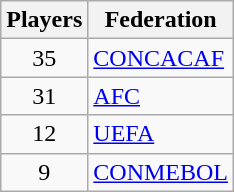<table class="wikitable">
<tr>
<th>Players</th>
<th>Federation</th>
</tr>
<tr>
<td align="center">35</td>
<td><a href='#'>CONCACAF</a></td>
</tr>
<tr>
<td align="center">31</td>
<td><a href='#'>AFC</a></td>
</tr>
<tr>
<td align="center">12</td>
<td><a href='#'>UEFA</a></td>
</tr>
<tr>
<td align="center">9</td>
<td><a href='#'>CONMEBOL</a></td>
</tr>
</table>
